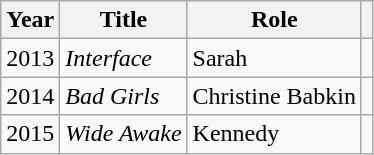<table class="wikitable sortable">
<tr>
<th>Year</th>
<th>Title</th>
<th>Role</th>
<th></th>
</tr>
<tr>
<td>2013</td>
<td><em>Interface</em></td>
<td>Sarah</td>
<td></td>
</tr>
<tr>
<td>2014</td>
<td><em>Bad Girls</em></td>
<td>Christine Babkin</td>
<td></td>
</tr>
<tr>
<td>2015</td>
<td><em>Wide Awake</em></td>
<td>Kennedy</td>
<td></td>
</tr>
</table>
